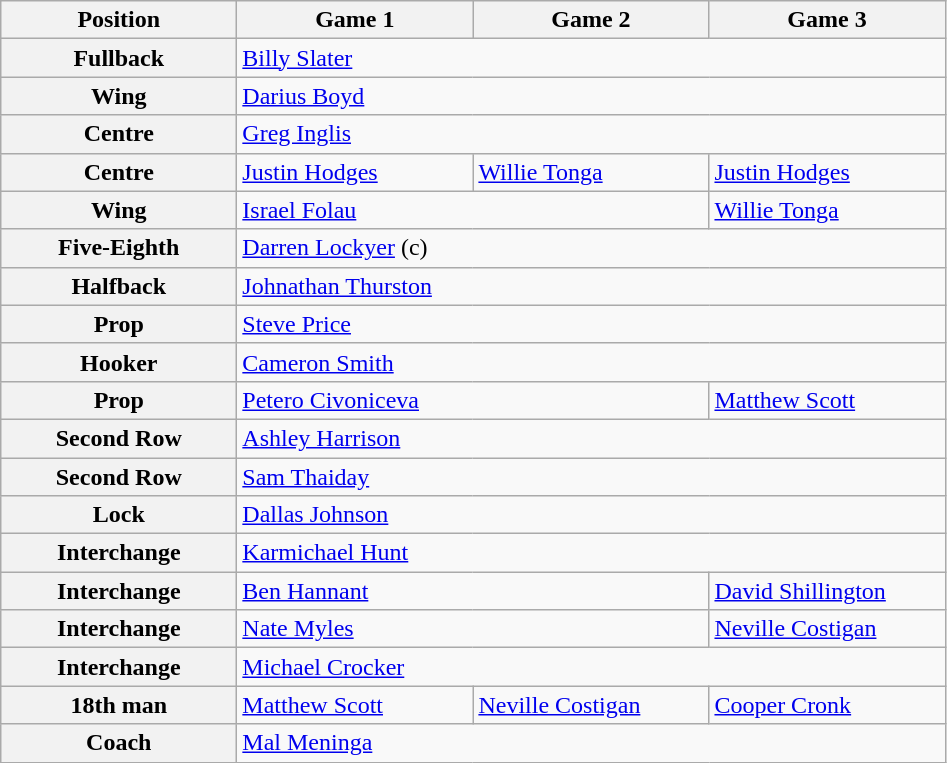<table class="wikitable">
<tr>
<th style="width:150px;">Position</th>
<th style="width:150px;">Game 1</th>
<th style="width:150px;">Game 2</th>
<th style="width:150px;">Game 3</th>
</tr>
<tr>
<th>Fullback</th>
<td colspan="3"> <a href='#'>Billy Slater</a></td>
</tr>
<tr>
<th>Wing</th>
<td colspan="3"> <a href='#'>Darius Boyd</a></td>
</tr>
<tr>
<th>Centre</th>
<td colspan="3"> <a href='#'>Greg Inglis</a></td>
</tr>
<tr>
<th>Centre</th>
<td> <a href='#'>Justin Hodges</a></td>
<td> <a href='#'>Willie Tonga</a></td>
<td> <a href='#'>Justin Hodges</a></td>
</tr>
<tr>
<th>Wing</th>
<td colspan="2"> <a href='#'>Israel Folau</a></td>
<td> <a href='#'>Willie Tonga</a></td>
</tr>
<tr>
<th>Five-Eighth</th>
<td colspan="3"> <a href='#'>Darren Lockyer</a> (c)</td>
</tr>
<tr>
<th>Halfback</th>
<td colspan="3"> <a href='#'>Johnathan Thurston</a></td>
</tr>
<tr>
<th>Prop</th>
<td colspan="3"> <a href='#'>Steve Price</a></td>
</tr>
<tr>
<th>Hooker</th>
<td colspan="3"> <a href='#'>Cameron Smith</a></td>
</tr>
<tr>
<th>Prop</th>
<td colspan="2"> <a href='#'>Petero Civoniceva</a></td>
<td> <a href='#'>Matthew Scott</a></td>
</tr>
<tr>
<th>Second Row</th>
<td colspan="3"> <a href='#'>Ashley Harrison</a></td>
</tr>
<tr>
<th>Second Row</th>
<td colspan="3"> <a href='#'>Sam Thaiday</a></td>
</tr>
<tr>
<th>Lock</th>
<td colspan="3"> <a href='#'>Dallas Johnson</a></td>
</tr>
<tr>
<th>Interchange</th>
<td colspan="3"> <a href='#'>Karmichael Hunt</a></td>
</tr>
<tr>
<th>Interchange</th>
<td colspan="2"> <a href='#'>Ben Hannant</a></td>
<td> <a href='#'>David Shillington</a></td>
</tr>
<tr>
<th>Interchange</th>
<td colspan="2"> <a href='#'>Nate Myles</a></td>
<td> <a href='#'>Neville Costigan</a></td>
</tr>
<tr>
<th>Interchange</th>
<td colspan="3"> <a href='#'>Michael Crocker</a></td>
</tr>
<tr>
<th>18th man</th>
<td> <a href='#'>Matthew Scott</a></td>
<td> <a href='#'>Neville Costigan</a></td>
<td> <a href='#'>Cooper Cronk</a></td>
</tr>
<tr>
<th>Coach</th>
<td colspan="3"><a href='#'>Mal Meninga</a></td>
</tr>
</table>
